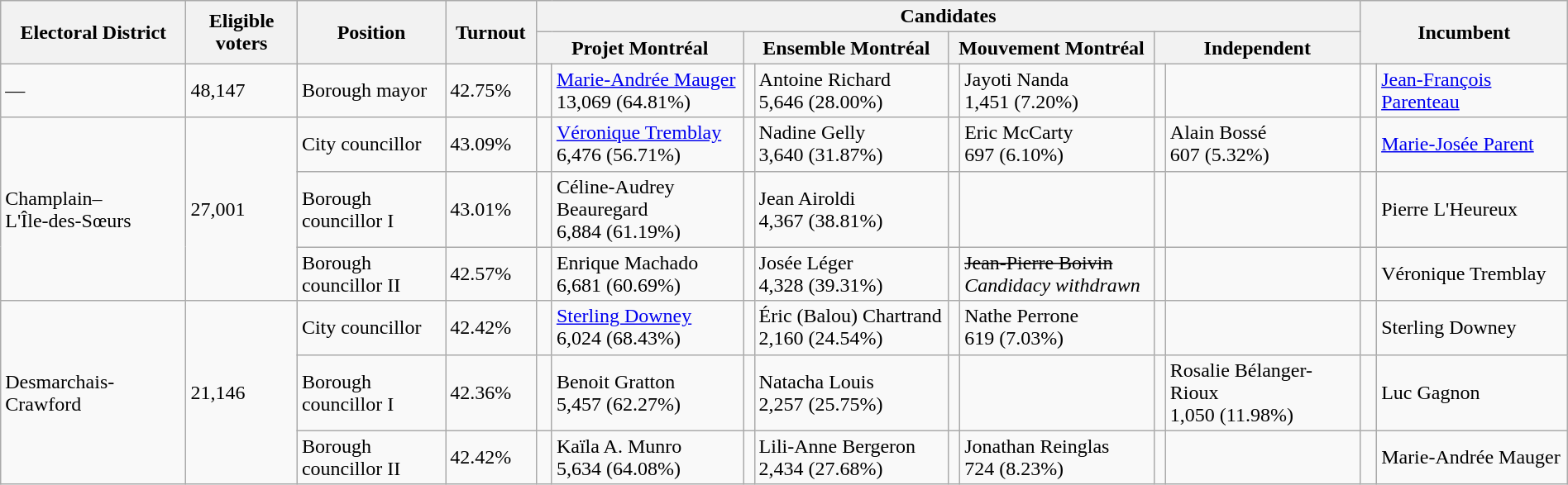<table class="wikitable" width="100%">
<tr>
<th width=10% rowspan=2>Electoral District</th>
<th width=6% rowspan=2>Eligible voters</th>
<th width=8% rowspan=2>Position</th>
<th width=4% rowspan=2>Turnout</th>
<th colspan=8>Candidates</th>
<th width=11% colspan=2 rowspan=2>Incumbent</th>
</tr>
<tr>
<th width=11% colspan=2 ><span>Projet Montréal</span></th>
<th width=11% colspan=2 ><span>Ensemble Montréal</span></th>
<th width=11% colspan=2 ><span>Mouvement Montréal</span></th>
<th width=11% colspan=2 >Independent</th>
</tr>
<tr>
<td>—</td>
<td>48,147</td>
<td>Borough mayor</td>
<td>42.75%</td>
<td> </td>
<td><a href='#'>Marie-Andrée Mauger</a> <br> 13,069 (64.81%)</td>
<td></td>
<td>Antoine Richard <br> 5,646 (28.00%)</td>
<td></td>
<td>Jayoti Nanda <br> 1,451 (7.20%)</td>
<td></td>
<td></td>
<td> </td>
<td><a href='#'>Jean-François Parenteau</a></td>
</tr>
<tr>
<td rowspan=3>Champlain–<br>L'Île-des-Sœurs</td>
<td rowspan=3>27,001</td>
<td>City councillor</td>
<td>43.09%</td>
<td> </td>
<td><a href='#'>Véronique Tremblay</a> <br> 6,476 (56.71%)</td>
<td></td>
<td>Nadine Gelly <br> 3,640 (31.87%)</td>
<td></td>
<td>Eric McCarty <br> 697 (6.10%)</td>
<td></td>
<td>Alain Bossé  <br> 607 (5.32%)</td>
<td> </td>
<td><a href='#'>Marie-Josée Parent</a></td>
</tr>
<tr>
<td>Borough councillor I</td>
<td>43.01%</td>
<td> </td>
<td>Céline-Audrey Beauregard <br> 6,884 (61.19%)</td>
<td></td>
<td>Jean Airoldi <br> 4,367 (38.81%)</td>
<td></td>
<td></td>
<td></td>
<td></td>
<td> </td>
<td>Pierre L'Heureux</td>
</tr>
<tr>
<td>Borough councillor II</td>
<td>42.57%</td>
<td> </td>
<td>Enrique Machado <br> 6,681 (60.69%)</td>
<td></td>
<td>Josée Léger <br> 4,328 (39.31%)</td>
<td></td>
<td><s>Jean-Pierre Boivin</s><br><em>Candidacy withdrawn</em></td>
<td></td>
<td></td>
<td> </td>
<td>Véronique Tremblay</td>
</tr>
<tr>
<td rowspan=3>Desmarchais-Crawford</td>
<td rowspan=3>21,146</td>
<td>City councillor</td>
<td>42.42%</td>
<td> </td>
<td><a href='#'>Sterling Downey</a> <br> 6,024 (68.43%)</td>
<td></td>
<td>Éric (Balou) Chartrand <br> 2,160 (24.54%)</td>
<td></td>
<td>Nathe Perrone <br> 619 (7.03%)</td>
<td></td>
<td></td>
<td> </td>
<td>Sterling Downey</td>
</tr>
<tr>
<td>Borough councillor I</td>
<td>42.36%</td>
<td> </td>
<td>Benoit Gratton <br> 5,457 (62.27%)</td>
<td></td>
<td>Natacha Louis <br> 2,257 (25.75%)</td>
<td></td>
<td></td>
<td></td>
<td>Rosalie Bélanger-Rioux <br> 1,050 (11.98%)</td>
<td> </td>
<td>Luc Gagnon</td>
</tr>
<tr>
<td>Borough councillor II</td>
<td>42.42%</td>
<td> </td>
<td>Kaïla A. Munro <br> 5,634 (64.08%)</td>
<td></td>
<td>Lili-Anne Bergeron <br> 2,434 (27.68%)</td>
<td></td>
<td>Jonathan Reinglas <br> 724 (8.23%)</td>
<td></td>
<td></td>
<td> </td>
<td>Marie-Andrée Mauger</td>
</tr>
</table>
